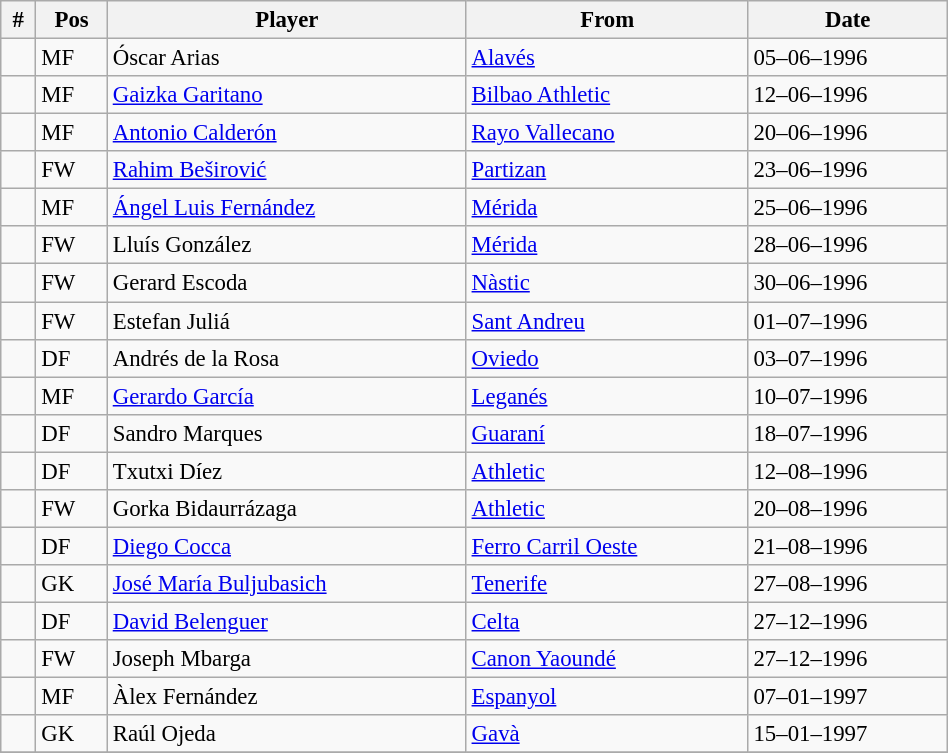<table width=50% class="wikitable" style="text-align:center; font-size:95%; text-align:left">
<tr>
<th><strong>#</strong></th>
<th><strong>Pos</strong></th>
<th><strong>Player</strong></th>
<th><strong>From</strong></th>
<th>Date</th>
</tr>
<tr --->
<td></td>
<td>MF</td>
<td> Óscar Arias</td>
<td> <a href='#'>Alavés</a></td>
<td>05–06–1996</td>
</tr>
<tr --->
<td></td>
<td>MF</td>
<td> <a href='#'>Gaizka Garitano</a></td>
<td> <a href='#'>Bilbao Athletic</a></td>
<td>12–06–1996</td>
</tr>
<tr --->
<td></td>
<td>MF</td>
<td> <a href='#'>Antonio Calderón</a></td>
<td> <a href='#'>Rayo Vallecano</a></td>
<td>20–06–1996</td>
</tr>
<tr --->
<td></td>
<td>FW</td>
<td> <a href='#'>Rahim Beširović</a></td>
<td> <a href='#'>Partizan</a></td>
<td>23–06–1996</td>
</tr>
<tr --->
<td></td>
<td>MF</td>
<td> <a href='#'>Ángel Luis Fernández</a></td>
<td> <a href='#'>Mérida</a></td>
<td>25–06–1996</td>
</tr>
<tr --->
<td></td>
<td>FW</td>
<td> Lluís González</td>
<td> <a href='#'>Mérida</a></td>
<td>28–06–1996</td>
</tr>
<tr --->
<td></td>
<td>FW</td>
<td> Gerard Escoda</td>
<td> <a href='#'>Nàstic</a></td>
<td>30–06–1996</td>
</tr>
<tr --->
<td></td>
<td>FW</td>
<td> Estefan Juliá</td>
<td> <a href='#'>Sant Andreu</a></td>
<td>01–07–1996</td>
</tr>
<tr --->
<td></td>
<td>DF</td>
<td> Andrés de la Rosa</td>
<td> <a href='#'>Oviedo</a></td>
<td>03–07–1996</td>
</tr>
<tr --->
<td></td>
<td>MF</td>
<td> <a href='#'>Gerardo García</a></td>
<td> <a href='#'>Leganés</a></td>
<td>10–07–1996</td>
</tr>
<tr --->
<td></td>
<td>DF</td>
<td> Sandro Marques</td>
<td> <a href='#'>Guaraní</a></td>
<td>18–07–1996</td>
</tr>
<tr --->
<td></td>
<td>DF</td>
<td> Txutxi Díez</td>
<td> <a href='#'>Athletic</a></td>
<td>12–08–1996</td>
</tr>
<tr --->
<td></td>
<td>FW</td>
<td> Gorka Bidaurrázaga</td>
<td> <a href='#'>Athletic</a></td>
<td>20–08–1996</td>
</tr>
<tr --->
<td></td>
<td>DF</td>
<td> <a href='#'>Diego Cocca</a></td>
<td> <a href='#'>Ferro Carril Oeste</a></td>
<td>21–08–1996</td>
</tr>
<tr --->
<td></td>
<td>GK</td>
<td> <a href='#'>José María Buljubasich</a></td>
<td> <a href='#'>Tenerife</a></td>
<td>27–08–1996</td>
</tr>
<tr --->
<td></td>
<td>DF</td>
<td> <a href='#'>David Belenguer</a></td>
<td> <a href='#'>Celta</a></td>
<td>27–12–1996</td>
</tr>
<tr --->
<td></td>
<td>FW</td>
<td> Joseph Mbarga</td>
<td> <a href='#'>Canon Yaoundé</a></td>
<td>27–12–1996</td>
</tr>
<tr --->
<td></td>
<td>MF</td>
<td> Àlex Fernández</td>
<td> <a href='#'>Espanyol</a></td>
<td>07–01–1997</td>
</tr>
<tr --->
<td></td>
<td>GK</td>
<td> Raúl Ojeda</td>
<td> <a href='#'>Gavà</a></td>
<td>15–01–1997</td>
</tr>
<tr --->
</tr>
</table>
